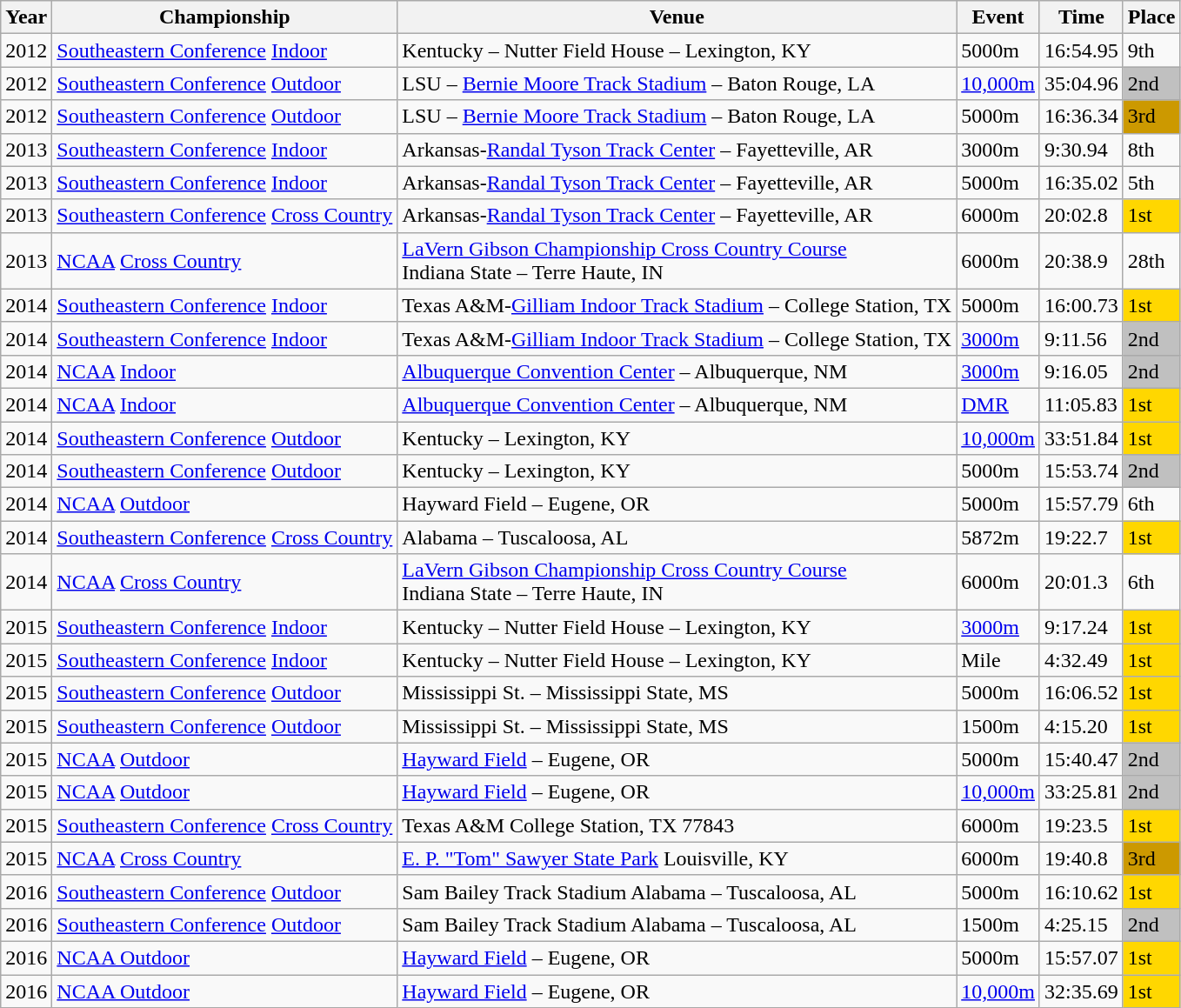<table class="wikitable sortable">
<tr>
<th>Year</th>
<th>Championship</th>
<th>Venue</th>
<th>Event</th>
<th>Time</th>
<th>Place</th>
</tr>
<tr>
<td>2012</td>
<td><a href='#'>Southeastern Conference</a> <a href='#'>Indoor</a></td>
<td>Kentucky – Nutter Field House – Lexington, KY</td>
<td>5000m</td>
<td>16:54.95</td>
<td>9th</td>
</tr>
<tr>
<td>2012</td>
<td><a href='#'>Southeastern Conference</a> <a href='#'>Outdoor</a></td>
<td>LSU – <a href='#'>Bernie Moore Track Stadium</a> – Baton Rouge, LA</td>
<td><a href='#'>10,000m</a></td>
<td>35:04.96</td>
<td bgcolor=silver>2nd</td>
</tr>
<tr>
<td>2012</td>
<td><a href='#'>Southeastern Conference</a> <a href='#'>Outdoor</a></td>
<td>LSU – <a href='#'>Bernie Moore Track Stadium</a> – Baton Rouge, LA</td>
<td>5000m</td>
<td>16:36.34</td>
<td bgcolor=cc9900>3rd</td>
</tr>
<tr>
<td>2013</td>
<td><a href='#'>Southeastern Conference</a> <a href='#'>Indoor</a></td>
<td>Arkansas-<a href='#'>Randal Tyson Track Center</a> – Fayetteville, AR</td>
<td>3000m</td>
<td>9:30.94</td>
<td>8th</td>
</tr>
<tr>
<td>2013</td>
<td><a href='#'>Southeastern Conference</a> <a href='#'>Indoor</a></td>
<td>Arkansas-<a href='#'>Randal Tyson Track Center</a> – Fayetteville, AR</td>
<td>5000m</td>
<td>16:35.02</td>
<td>5th</td>
</tr>
<tr>
<td>2013</td>
<td><a href='#'>Southeastern Conference</a> <a href='#'>Cross Country</a></td>
<td>Arkansas-<a href='#'>Randal Tyson Track Center</a> – Fayetteville, AR</td>
<td>6000m</td>
<td>20:02.8</td>
<td bgcolor=gold>1st</td>
</tr>
<tr>
<td>2013</td>
<td><a href='#'>NCAA</a> <a href='#'>Cross Country</a></td>
<td><a href='#'>LaVern Gibson Championship Cross Country Course</a> <br>Indiana State – Terre Haute, IN</td>
<td>6000m</td>
<td>20:38.9</td>
<td>28th</td>
</tr>
<tr>
<td>2014</td>
<td><a href='#'>Southeastern Conference</a> <a href='#'>Indoor</a></td>
<td>Texas A&M-<a href='#'>Gilliam Indoor Track Stadium</a> – College Station, TX</td>
<td>5000m</td>
<td>16:00.73</td>
<td bgcolor=gold>1st</td>
</tr>
<tr>
<td>2014</td>
<td><a href='#'>Southeastern Conference</a> <a href='#'>Indoor</a></td>
<td>Texas A&M-<a href='#'>Gilliam Indoor Track Stadium</a> – College Station, TX</td>
<td><a href='#'>3000m</a></td>
<td>9:11.56</td>
<td bgcolor=silver>2nd</td>
</tr>
<tr>
<td>2014</td>
<td><a href='#'>NCAA</a> <a href='#'>Indoor</a></td>
<td><a href='#'>Albuquerque Convention Center</a> – Albuquerque, NM</td>
<td><a href='#'>3000m</a></td>
<td>9:16.05</td>
<td bgcolor=silver>2nd</td>
</tr>
<tr>
<td>2014</td>
<td><a href='#'>NCAA</a> <a href='#'>Indoor</a></td>
<td><a href='#'>Albuquerque Convention Center</a> – Albuquerque, NM</td>
<td><a href='#'>DMR</a></td>
<td>11:05.83</td>
<td bgcolor=gold>1st</td>
</tr>
<tr>
<td>2014</td>
<td><a href='#'>Southeastern Conference</a> <a href='#'>Outdoor</a></td>
<td>Kentucky – Lexington, KY</td>
<td><a href='#'>10,000m</a></td>
<td>33:51.84</td>
<td bgcolor=gold>1st</td>
</tr>
<tr>
<td>2014</td>
<td><a href='#'>Southeastern Conference</a> <a href='#'>Outdoor</a></td>
<td>Kentucky – Lexington, KY</td>
<td>5000m</td>
<td>15:53.74</td>
<td bgcolor=silver>2nd</td>
</tr>
<tr>
<td>2014</td>
<td><a href='#'>NCAA</a> <a href='#'>Outdoor</a></td>
<td>Hayward Field – Eugene, OR</td>
<td>5000m</td>
<td>15:57.79</td>
<td>6th</td>
</tr>
<tr>
<td>2014</td>
<td><a href='#'>Southeastern Conference</a> <a href='#'>Cross Country</a></td>
<td>Alabama – Tuscaloosa, AL</td>
<td>5872m</td>
<td>19:22.7</td>
<td bgcolor=gold>1st</td>
</tr>
<tr>
<td>2014</td>
<td><a href='#'>NCAA</a> <a href='#'>Cross Country</a></td>
<td><a href='#'>LaVern Gibson Championship Cross Country Course</a> <br>Indiana State – Terre Haute, IN</td>
<td>6000m</td>
<td>20:01.3</td>
<td>6th</td>
</tr>
<tr>
<td>2015</td>
<td><a href='#'>Southeastern Conference</a> <a href='#'>Indoor</a></td>
<td>Kentucky – Nutter Field House – Lexington, KY</td>
<td><a href='#'>3000m</a></td>
<td>9:17.24</td>
<td bgcolor=gold>1st</td>
</tr>
<tr>
<td>2015</td>
<td><a href='#'>Southeastern Conference</a> <a href='#'>Indoor</a></td>
<td>Kentucky – Nutter Field House – Lexington, KY</td>
<td>Mile</td>
<td>4:32.49</td>
<td bgcolor=gold>1st</td>
</tr>
<tr>
<td>2015</td>
<td><a href='#'>Southeastern Conference</a> <a href='#'>Outdoor</a></td>
<td>Mississippi St. – Mississippi State, MS</td>
<td>5000m</td>
<td>16:06.52</td>
<td bgcolor=gold>1st</td>
</tr>
<tr>
<td>2015</td>
<td><a href='#'>Southeastern Conference</a> <a href='#'>Outdoor</a></td>
<td>Mississippi St. – Mississippi State, MS</td>
<td>1500m</td>
<td>4:15.20</td>
<td bgcolor=gold>1st</td>
</tr>
<tr>
<td>2015</td>
<td><a href='#'>NCAA</a> <a href='#'>Outdoor</a></td>
<td><a href='#'>Hayward Field</a> – Eugene, OR</td>
<td>5000m</td>
<td>15:40.47</td>
<td bgcolor=silver>2nd</td>
</tr>
<tr>
<td>2015</td>
<td><a href='#'>NCAA</a> <a href='#'>Outdoor</a></td>
<td><a href='#'>Hayward Field</a> – Eugene, OR</td>
<td><a href='#'>10,000m</a></td>
<td>33:25.81</td>
<td bgcolor=silver>2nd</td>
</tr>
<tr>
<td>2015</td>
<td><a href='#'>Southeastern Conference</a> <a href='#'>Cross Country</a></td>
<td>Texas A&M College Station, TX 77843</td>
<td>6000m</td>
<td>19:23.5</td>
<td bgcolor=gold>1st</td>
</tr>
<tr>
<td>2015</td>
<td><a href='#'>NCAA</a> <a href='#'>Cross Country</a></td>
<td><a href='#'>E. P. "Tom" Sawyer State Park</a> Louisville, KY</td>
<td>6000m</td>
<td>19:40.8</td>
<td bgcolor=cc9900>3rd</td>
</tr>
<tr>
<td>2016</td>
<td><a href='#'>Southeastern Conference</a> <a href='#'>Outdoor</a></td>
<td>Sam Bailey Track Stadium Alabama – Tuscaloosa, AL</td>
<td>5000m</td>
<td>16:10.62</td>
<td bgcolor=gold>1st</td>
</tr>
<tr>
<td>2016</td>
<td><a href='#'>Southeastern Conference</a> <a href='#'>Outdoor</a></td>
<td>Sam Bailey Track Stadium Alabama – Tuscaloosa, AL</td>
<td>1500m</td>
<td>4:25.15</td>
<td bgcolor=silver>2nd</td>
</tr>
<tr>
<td>2016</td>
<td><a href='#'>NCAA Outdoor</a></td>
<td><a href='#'>Hayward Field</a> – Eugene, OR</td>
<td>5000m</td>
<td>15:57.07</td>
<td bgcolor=gold>1st</td>
</tr>
<tr>
<td>2016</td>
<td><a href='#'>NCAA Outdoor</a></td>
<td><a href='#'>Hayward Field</a> – Eugene, OR</td>
<td><a href='#'>10,000m</a></td>
<td>32:35.69</td>
<td bgcolor=gold>1st</td>
</tr>
</table>
